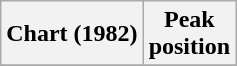<table class="wikitable sortable">
<tr>
<th align="center">Chart (1982)</th>
<th align="center">Peak<br>position</th>
</tr>
<tr>
</tr>
</table>
